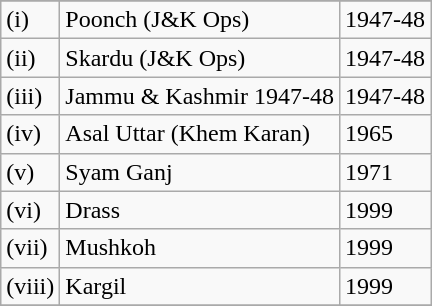<table class="wikitable sortable">
<tr>
</tr>
<tr>
<td>(i)</td>
<td>Poonch (J&K Ops)</td>
<td>1947-48</td>
</tr>
<tr>
<td>(ii)</td>
<td>Skardu (J&K Ops)</td>
<td>1947-48</td>
</tr>
<tr>
<td>(iii)</td>
<td>Jammu & Kashmir 1947-48</td>
<td>1947-48</td>
</tr>
<tr>
<td>(iv)</td>
<td>Asal Uttar (Khem Karan)</td>
<td>1965</td>
</tr>
<tr>
<td>(v)</td>
<td>Syam Ganj</td>
<td>1971</td>
</tr>
<tr>
<td>(vi)</td>
<td>Drass</td>
<td>1999</td>
</tr>
<tr>
<td>(vii)</td>
<td>Mushkoh</td>
<td>1999</td>
</tr>
<tr>
<td>(viii)</td>
<td>Kargil</td>
<td>1999</td>
</tr>
<tr>
</tr>
</table>
